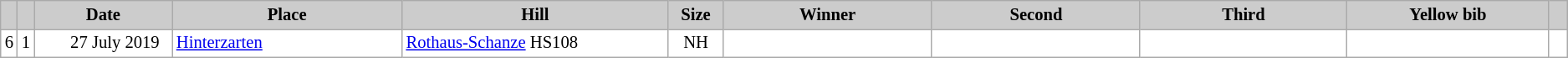<table class="wikitable plainrowheaders" style="background:#fff; font-size:86%; line-height:16px; border:grey solid 1px; border-collapse:collapse;">
<tr style="background:#ccc; text-align:center;">
<th scope="col" style="background:#ccc; width=20 px;"></th>
<th scope="col" style="background:#ccc; width=30 px;"></th>
<th scope="col" style="background:#ccc; width:120px;">Date</th>
<th scope="col" style="background:#ccc; width:200px;">Place</th>
<th scope="col" style="background:#ccc; width:240px;">Hill</th>
<th scope="col" style="background:#ccc; width:40px;">Size</th>
<th scope="col" style="background:#ccc; width:185px;">Winner</th>
<th scope="col" style="background:#ccc; width:185px;">Second</th>
<th scope="col" style="background:#ccc; width:185px;">Third</th>
<th scope="col" style="background:#ccc; width:180px;">Yellow bib</th>
<th scope="col" style="background:#ccc; width:10px;"></th>
</tr>
<tr>
<td align=center>6</td>
<td align=center>1</td>
<td align=right>27 July 2019  </td>
<td> <a href='#'>Hinterzarten</a></td>
<td><a href='#'>Rothaus-Schanze</a> HS108</td>
<td align=center>NH</td>
<td></td>
<td></td>
<td></td>
<td></td>
<td></td>
</tr>
</table>
